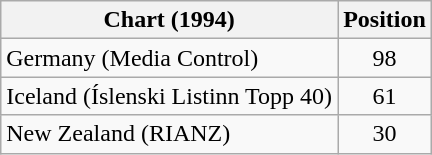<table class="wikitable sortable">
<tr>
<th>Chart (1994)</th>
<th>Position</th>
</tr>
<tr>
<td align="left">Germany (Media Control)</td>
<td align="center">98</td>
</tr>
<tr>
<td align="left">Iceland (Íslenski Listinn Topp 40)</td>
<td align="center">61</td>
</tr>
<tr>
<td align="left">New Zealand (RIANZ)</td>
<td align="center">30</td>
</tr>
</table>
